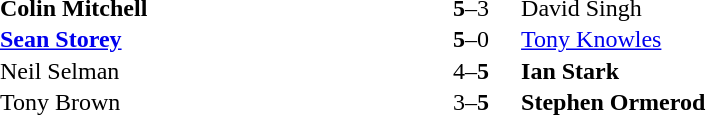<table width="50%" cellspacing="1">
<tr>
<th width=45%></th>
<th width=10%></th>
<th width=45%></th>
</tr>
<tr>
<td> <strong>Colin Mitchell</strong></td>
<td align="center"><strong>5</strong>–3</td>
<td> David Singh</td>
</tr>
<tr>
<td> <strong><a href='#'>Sean Storey</a></strong></td>
<td align="center"><strong>5</strong>–0</td>
<td> <a href='#'>Tony Knowles</a></td>
</tr>
<tr>
<td> Neil Selman</td>
<td align="center">4–<strong>5</strong></td>
<td> <strong>Ian Stark</strong></td>
</tr>
<tr>
<td> Tony Brown</td>
<td align="center">3–<strong>5</strong></td>
<td> <strong>Stephen Ormerod</strong></td>
</tr>
<tr>
</tr>
</table>
